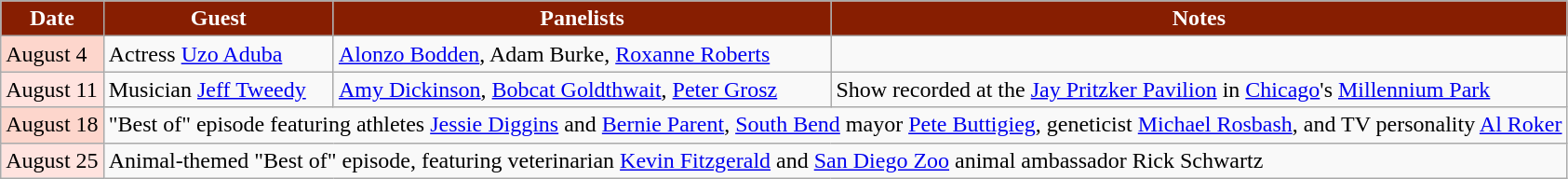<table class="wikitable">
<tr>
<th style="background:#871E01;color:#FFFFFF;">Date</th>
<th style="background:#871E01;color:#FFFFFF;">Guest</th>
<th style="background:#871E01;color:#FFFFFF;">Panelists</th>
<th style="background:#871E01;color:#FFFFFF;">Notes</th>
</tr>
<tr>
<td style="background:#FDD6CC;color:#000000;">August 4</td>
<td>Actress <a href='#'>Uzo Aduba</a></td>
<td><a href='#'>Alonzo Bodden</a>, Adam Burke, <a href='#'>Roxanne Roberts</a></td>
<td></td>
</tr>
<tr>
<td style="background:#FFE3DF;color:#000000;">August 11</td>
<td>Musician <a href='#'>Jeff Tweedy</a></td>
<td><a href='#'>Amy Dickinson</a>, <a href='#'>Bobcat Goldthwait</a>, <a href='#'>Peter Grosz</a></td>
<td>Show recorded at the <a href='#'>Jay Pritzker Pavilion</a> in <a href='#'>Chicago</a>'s <a href='#'>Millennium Park</a></td>
</tr>
<tr>
<td style="background:#FDD6CC;color:#000000;">August 18</td>
<td colspan=3>"Best of" episode featuring athletes <a href='#'>Jessie Diggins</a> and <a href='#'>Bernie Parent</a>, <a href='#'>South Bend</a> mayor <a href='#'>Pete Buttigieg</a>, geneticist <a href='#'>Michael Rosbash</a>, and TV personality <a href='#'>Al Roker</a></td>
</tr>
<tr>
<td style="background:#FFE3DF;color:#000000;">August 25</td>
<td colspan="3">Animal-themed "Best of" episode, featuring veterinarian <a href='#'>Kevin Fitzgerald</a> and <a href='#'>San Diego Zoo</a> animal ambassador Rick Schwartz</td>
</tr>
</table>
